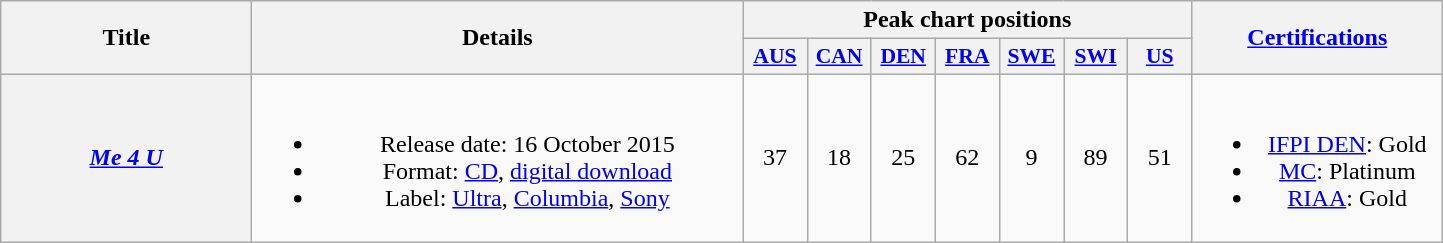<table class="wikitable plainrowheaders" style="text-align:center;">
<tr>
<th rowspan="2" style="width:10em;">Title</th>
<th rowspan="2" style="width:20em;">Details</th>
<th scope="col" colspan="7">Peak chart positions</th>
<th scope="col" rowspan="2" style="width:10em;"><a href='#'>Certifications</a></th>
</tr>
<tr>
<th scope="col" style="width:2.5em;font-size:90%;"><a href='#'>AUS</a><br></th>
<th scope="col" style="width:2.5em;font-size:90%;"><a href='#'>CAN</a><br></th>
<th scope="col" style="width:2.5em;font-size:90%;"><a href='#'>DEN</a><br></th>
<th scope="col" style="width:2.5em;font-size:90%;"><a href='#'>FRA</a><br></th>
<th scope="col" style="width:2.5em;font-size:90%;"><a href='#'>SWE</a><br></th>
<th scope="col" style="width:2.5em;font-size:90%;"><a href='#'>SWI</a><br></th>
<th scope="col" style="width:2.5em;font-size:90%;"><a href='#'>US</a><br></th>
</tr>
<tr>
<th scope="row"><em><a href='#'>Me 4 U</a></em></th>
<td><br><ul><li>Release date: 16 October 2015</li><li>Format: <a href='#'>CD</a>, <a href='#'>digital download</a></li><li>Label: <a href='#'>Ultra</a>, <a href='#'>Columbia</a>, <a href='#'>Sony</a></li></ul></td>
<td>37</td>
<td>18</td>
<td>25</td>
<td>62</td>
<td>9</td>
<td>89</td>
<td>51</td>
<td><br><ul><li><a href='#'>IFPI DEN</a>: Gold</li><li><a href='#'>MC</a>: Platinum</li><li><a href='#'>RIAA</a>: Gold</li></ul></td>
</tr>
</table>
